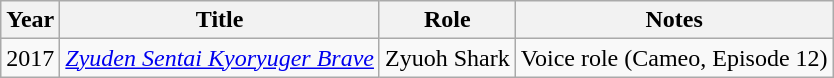<table class="wikitable sortable">
<tr>
<th>Year</th>
<th>Title</th>
<th>Role</th>
<th class="unsortable">Notes</th>
</tr>
<tr>
<td>2017</td>
<td><em><a href='#'>Zyuden Sentai Kyoryuger Brave</a></em></td>
<td>Zyuoh Shark</td>
<td>Voice role (Cameo, Episode 12)</td>
</tr>
</table>
